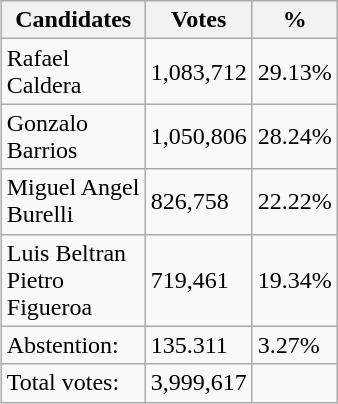<table class="wikitable aside" style="float:right; margin:0 0 1em 1em; width:225px;">
<tr>
<th>Candidates</th>
<th>Votes</th>
<th>%</th>
</tr>
<tr>
<td>Rafael Caldera</td>
<td>1,083,712</td>
<td>29.13%</td>
</tr>
<tr>
<td>Gonzalo Barrios</td>
<td>1,050,806</td>
<td>28.24%</td>
</tr>
<tr>
<td>Miguel Angel Burelli</td>
<td>826,758</td>
<td>22.22%</td>
</tr>
<tr>
<td>Luis Beltran Pietro Figueroa</td>
<td>719,461</td>
<td>19.34%</td>
</tr>
<tr>
<td>Abstention:</td>
<td>135.311</td>
<td>3.27%</td>
</tr>
<tr>
<td>Total votes:</td>
<td>3,999,617</td>
<td></td>
</tr>
</table>
